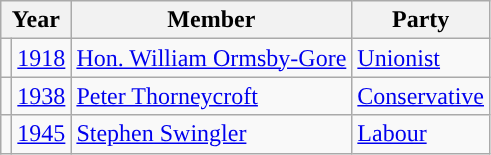<table class="wikitable">
<tr>
<th colspan="2">Year</th>
<th>Member</th>
<th>Party</th>
</tr>
<tr>
<td style="color:inherit;background-color: "></td>
<td><a href='#'>1918</a></td>
<td><a href='#'>Hon. William Ormsby-Gore</a></td>
<td><a href='#'>Unionist</a></td>
</tr>
<tr>
<td style="color:inherit;background-color: "></td>
<td><a href='#'>1938</a></td>
<td><a href='#'>Peter Thorneycroft</a></td>
<td><a href='#'>Conservative</a></td>
</tr>
<tr>
<td style="color:inherit;background-color: "></td>
<td><a href='#'>1945</a></td>
<td><a href='#'>Stephen Swingler</a></td>
<td><a href='#'>Labour</a></td>
</tr>
</table>
